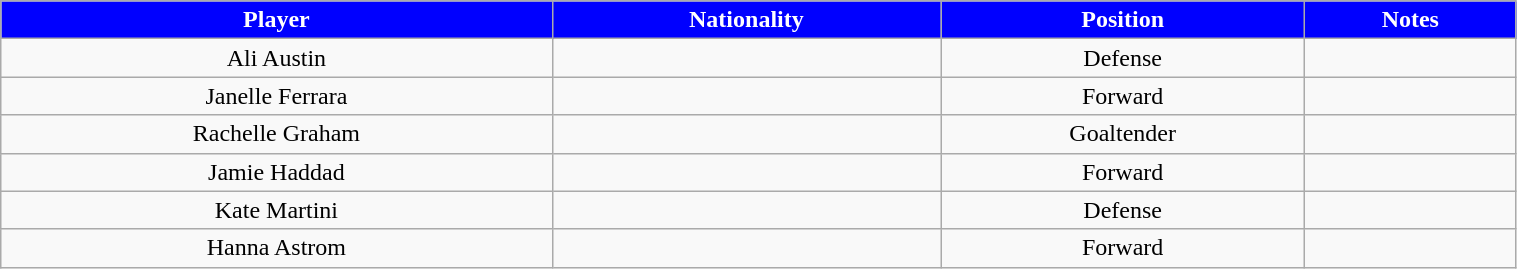<table class="wikitable" width="80%">
<tr align="center"  style=" background:blue;color:white;">
<td><strong>Player</strong></td>
<td><strong>Nationality</strong></td>
<td><strong>Position</strong></td>
<td><strong>Notes</strong></td>
</tr>
<tr align="center" bgcolor="">
<td>Ali Austin</td>
<td></td>
<td>Defense</td>
<td></td>
</tr>
<tr align="center" bgcolor="">
<td>Janelle Ferrara</td>
<td></td>
<td>Forward</td>
<td></td>
</tr>
<tr align="center" bgcolor="">
<td>Rachelle Graham</td>
<td></td>
<td>Goaltender</td>
<td></td>
</tr>
<tr align="center" bgcolor="">
<td>Jamie Haddad</td>
<td></td>
<td>Forward</td>
<td></td>
</tr>
<tr align="center" bgcolor="">
<td>Kate Martini</td>
<td></td>
<td>Defense</td>
<td></td>
</tr>
<tr align="center" bgcolor="">
<td>Hanna Astrom</td>
<td></td>
<td>Forward</td>
<td></td>
</tr>
</table>
